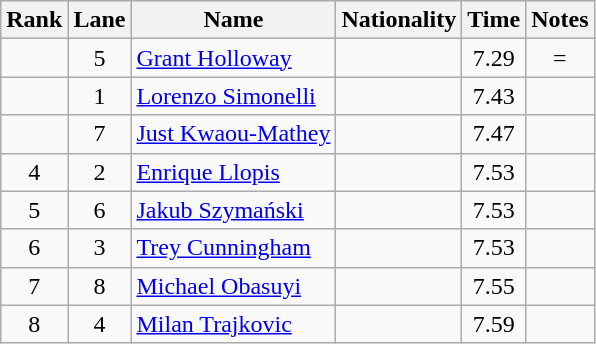<table class="wikitable sortable" style="text-align:center">
<tr>
<th>Rank</th>
<th>Lane</th>
<th>Name</th>
<th>Nationality</th>
<th>Time</th>
<th>Notes</th>
</tr>
<tr>
<td></td>
<td>5</td>
<td align="left"><a href='#'>Grant Holloway</a></td>
<td align="left"></td>
<td>7.29</td>
<td>=</td>
</tr>
<tr>
<td></td>
<td>1</td>
<td align="left"><a href='#'>Lorenzo Simonelli</a></td>
<td align="left"></td>
<td>7.43</td>
<td></td>
</tr>
<tr>
<td></td>
<td>7</td>
<td align="left"><a href='#'>Just Kwaou-Mathey</a></td>
<td align="left"></td>
<td>7.47</td>
<td></td>
</tr>
<tr>
<td>4</td>
<td>2</td>
<td align="left"><a href='#'>Enrique Llopis</a></td>
<td align="left"></td>
<td>7.53 </td>
<td></td>
</tr>
<tr>
<td>5</td>
<td>6</td>
<td align="left"><a href='#'>Jakub Szymański</a></td>
<td align="left"></td>
<td>7.53 </td>
<td></td>
</tr>
<tr>
<td>6</td>
<td>3</td>
<td align="left"><a href='#'>Trey Cunningham</a></td>
<td align="left"></td>
<td>7.53 </td>
<td></td>
</tr>
<tr>
<td>7</td>
<td>8</td>
<td align="left"><a href='#'>Michael Obasuyi</a></td>
<td align="left"></td>
<td>7.55</td>
<td></td>
</tr>
<tr>
<td>8</td>
<td>4</td>
<td align="left"><a href='#'>Milan Trajkovic</a></td>
<td align="left"></td>
<td>7.59</td>
<td></td>
</tr>
</table>
